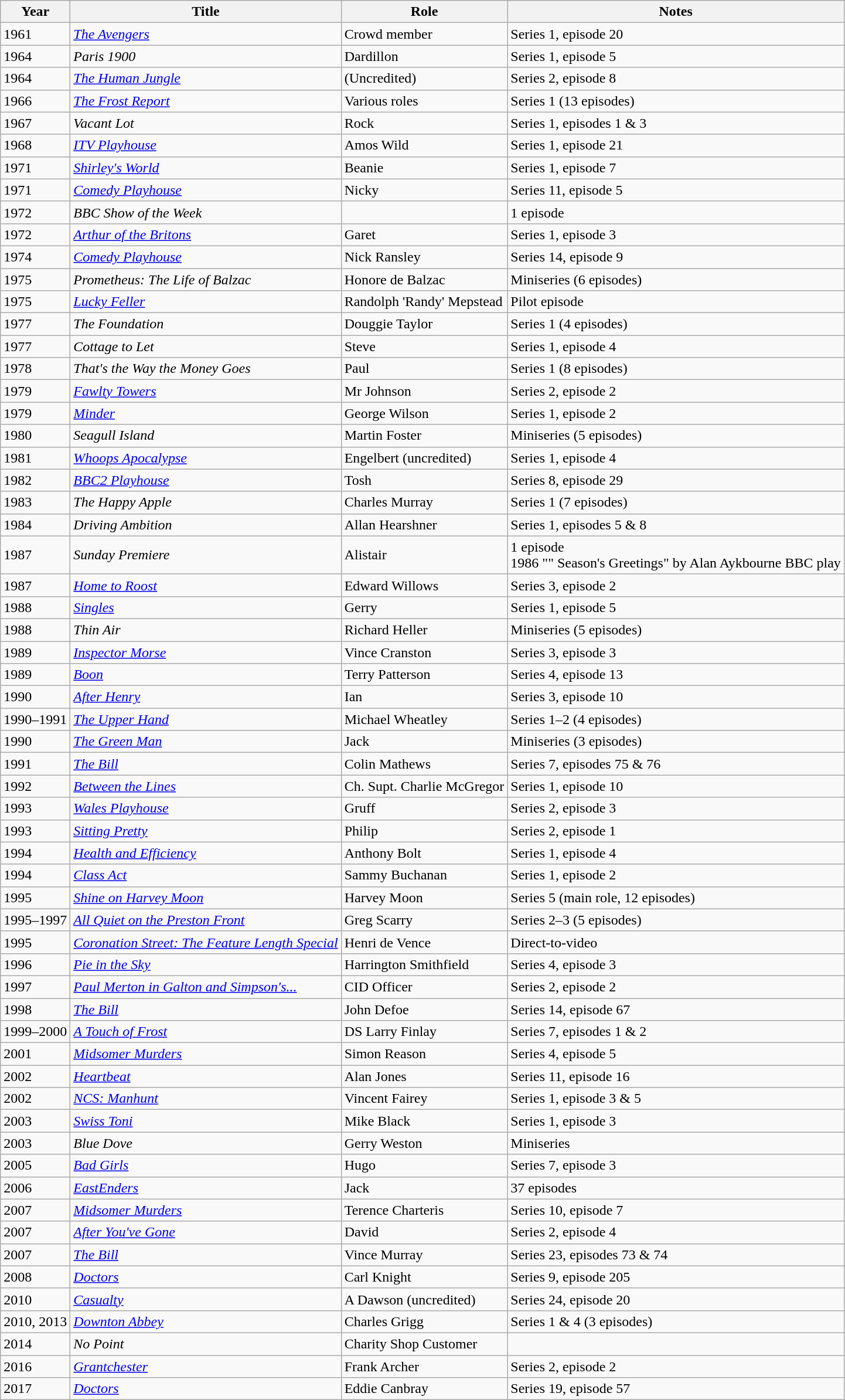<table class="wikitable">
<tr>
<th>Year</th>
<th>Title</th>
<th>Role</th>
<th>Notes</th>
</tr>
<tr>
<td>1961</td>
<td><em><a href='#'>The Avengers</a></em></td>
<td>Crowd member</td>
<td>Series 1, episode 20</td>
</tr>
<tr>
<td>1964</td>
<td><em>Paris 1900</em></td>
<td>Dardillon</td>
<td>Series 1, episode 5</td>
</tr>
<tr>
<td>1964</td>
<td><em><a href='#'>The Human Jungle</a></em></td>
<td>(Uncredited)</td>
<td>Series 2, episode 8</td>
</tr>
<tr>
<td>1966</td>
<td><em><a href='#'>The Frost Report</a></em></td>
<td>Various roles</td>
<td>Series 1 (13 episodes)</td>
</tr>
<tr>
<td>1967</td>
<td><em>Vacant Lot</em></td>
<td>Rock</td>
<td>Series 1, episodes 1 & 3</td>
</tr>
<tr>
<td>1968</td>
<td><em><a href='#'>ITV Playhouse</a></em></td>
<td>Amos Wild</td>
<td>Series 1, episode 21</td>
</tr>
<tr>
<td>1971</td>
<td><em><a href='#'>Shirley's World</a></em></td>
<td>Beanie</td>
<td>Series 1, episode 7</td>
</tr>
<tr>
<td>1971</td>
<td><em><a href='#'>Comedy Playhouse</a></em></td>
<td>Nicky</td>
<td>Series 11, episode 5</td>
</tr>
<tr>
<td>1972</td>
<td><em>BBC Show of the Week</em></td>
<td></td>
<td>1 episode</td>
</tr>
<tr>
<td>1972</td>
<td><em><a href='#'>Arthur of the Britons</a></em></td>
<td>Garet</td>
<td>Series 1, episode 3</td>
</tr>
<tr>
<td>1974</td>
<td><em><a href='#'>Comedy Playhouse</a></em></td>
<td>Nick Ransley</td>
<td>Series 14, episode 9</td>
</tr>
<tr>
<td>1975</td>
<td><em>Prometheus: The Life of Balzac</em></td>
<td>Honore de Balzac</td>
<td>Miniseries (6 episodes)</td>
</tr>
<tr>
<td>1975</td>
<td><em><a href='#'>Lucky Feller</a></em></td>
<td>Randolph 'Randy' Mepstead</td>
<td>Pilot episode</td>
</tr>
<tr>
<td>1977</td>
<td><em>The Foundation</em></td>
<td>Douggie Taylor</td>
<td>Series 1 (4 episodes)</td>
</tr>
<tr>
<td>1977</td>
<td><em>Cottage to Let</em></td>
<td>Steve</td>
<td>Series 1, episode 4</td>
</tr>
<tr>
<td>1978</td>
<td><em>That's the Way the Money Goes</em></td>
<td>Paul</td>
<td>Series 1 (8 episodes)</td>
</tr>
<tr>
<td>1979</td>
<td><em><a href='#'>Fawlty Towers</a></em></td>
<td>Mr Johnson</td>
<td>Series 2, episode 2</td>
</tr>
<tr>
<td>1979</td>
<td><em><a href='#'>Minder</a></em></td>
<td>George Wilson</td>
<td>Series 1, episode 2</td>
</tr>
<tr>
<td>1980</td>
<td><em>Seagull Island</em></td>
<td>Martin Foster</td>
<td>Miniseries (5 episodes)</td>
</tr>
<tr>
<td>1981</td>
<td><em><a href='#'>Whoops Apocalypse</a></em></td>
<td>Engelbert (uncredited)</td>
<td>Series 1, episode 4</td>
</tr>
<tr>
<td>1982</td>
<td><em><a href='#'>BBC2 Playhouse</a></em></td>
<td>Tosh</td>
<td>Series 8, episode 29</td>
</tr>
<tr>
<td>1983</td>
<td><em>The Happy Apple</em></td>
<td>Charles Murray</td>
<td>Series 1 (7 episodes)</td>
</tr>
<tr>
<td>1984</td>
<td><em>Driving Ambition</em></td>
<td>Allan Hearshner</td>
<td>Series 1, episodes 5 & 8</td>
</tr>
<tr>
<td>1987</td>
<td><em>Sunday Premiere</em></td>
<td>Alistair</td>
<td>1 episode<br>1986
"" Season's Greetings" by Alan Aykbourne BBC play</td>
</tr>
<tr>
<td>1987</td>
<td><em><a href='#'>Home to Roost</a></em></td>
<td>Edward Willows</td>
<td>Series 3, episode 2</td>
</tr>
<tr>
<td>1988</td>
<td><em><a href='#'>Singles</a></em></td>
<td>Gerry</td>
<td>Series 1, episode 5</td>
</tr>
<tr>
<td>1988</td>
<td><em>Thin Air</em></td>
<td>Richard Heller</td>
<td>Miniseries (5 episodes)</td>
</tr>
<tr>
<td>1989</td>
<td><em><a href='#'>Inspector Morse</a></em></td>
<td>Vince Cranston</td>
<td>Series 3, episode 3</td>
</tr>
<tr>
<td>1989</td>
<td><em><a href='#'>Boon</a></em></td>
<td>Terry Patterson</td>
<td>Series 4, episode 13</td>
</tr>
<tr>
<td>1990</td>
<td><em><a href='#'>After Henry</a></em></td>
<td>Ian</td>
<td>Series 3, episode 10</td>
</tr>
<tr>
<td>1990–1991</td>
<td><em><a href='#'>The Upper Hand</a></em></td>
<td>Michael Wheatley</td>
<td>Series 1–2 (4 episodes)</td>
</tr>
<tr>
<td>1990</td>
<td><em><a href='#'>The Green Man</a></em></td>
<td>Jack</td>
<td>Miniseries (3 episodes)</td>
</tr>
<tr>
<td>1991</td>
<td><em><a href='#'>The Bill</a></em></td>
<td>Colin Mathews</td>
<td>Series 7, episodes 75 & 76</td>
</tr>
<tr>
<td>1992</td>
<td><em><a href='#'>Between the Lines</a></em></td>
<td>Ch. Supt. Charlie McGregor</td>
<td>Series 1, episode 10</td>
</tr>
<tr>
<td>1993</td>
<td><em><a href='#'>Wales Playhouse</a></em></td>
<td>Gruff</td>
<td>Series 2, episode 3</td>
</tr>
<tr>
<td>1993</td>
<td><em> <a href='#'>Sitting Pretty</a></em></td>
<td>Philip</td>
<td>Series 2, episode 1</td>
</tr>
<tr>
<td>1994</td>
<td><em> <a href='#'>Health and Efficiency</a></em></td>
<td>Anthony Bolt</td>
<td>Series 1, episode 4</td>
</tr>
<tr>
<td>1994</td>
<td><em><a href='#'>Class Act</a></em></td>
<td>Sammy Buchanan</td>
<td>Series 1, episode 2</td>
</tr>
<tr>
<td>1995</td>
<td><em><a href='#'>Shine on Harvey Moon</a></em></td>
<td>Harvey Moon</td>
<td>Series 5 (main role, 12 episodes)</td>
</tr>
<tr>
<td>1995–1997</td>
<td><em><a href='#'>All Quiet on the Preston Front</a></em></td>
<td>Greg Scarry</td>
<td>Series 2–3 (5 episodes)</td>
</tr>
<tr>
<td>1995</td>
<td><em><a href='#'>Coronation Street: The Feature Length Special</a></em></td>
<td>Henri de Vence</td>
<td>Direct-to-video</td>
</tr>
<tr>
<td>1996</td>
<td><em><a href='#'>Pie in the Sky</a></em></td>
<td>Harrington Smithfield</td>
<td>Series 4, episode 3</td>
</tr>
<tr>
<td>1997</td>
<td><em><a href='#'>Paul Merton in Galton and Simpson's...</a></em></td>
<td>CID Officer</td>
<td>Series 2, episode 2</td>
</tr>
<tr>
<td>1998</td>
<td><em><a href='#'>The Bill</a></em></td>
<td>John Defoe</td>
<td>Series 14, episode 67</td>
</tr>
<tr>
<td>1999–2000</td>
<td><em><a href='#'>A Touch of Frost</a></em></td>
<td>DS Larry Finlay</td>
<td>Series 7, episodes 1 & 2</td>
</tr>
<tr>
<td>2001</td>
<td><em><a href='#'>Midsomer Murders</a></em></td>
<td>Simon Reason</td>
<td>Series 4, episode 5</td>
</tr>
<tr>
<td>2002</td>
<td><em><a href='#'>Heartbeat</a></em></td>
<td>Alan Jones</td>
<td>Series 11, episode 16</td>
</tr>
<tr>
<td>2002</td>
<td><em><a href='#'>NCS: Manhunt</a></em></td>
<td>Vincent Fairey</td>
<td>Series 1, episode 3 & 5</td>
</tr>
<tr>
<td>2003</td>
<td><em><a href='#'>Swiss Toni</a></em></td>
<td>Mike Black</td>
<td>Series 1, episode 3</td>
</tr>
<tr>
<td>2003</td>
<td><em>Blue Dove</em></td>
<td>Gerry Weston</td>
<td>Miniseries</td>
</tr>
<tr>
<td>2005</td>
<td><em><a href='#'>Bad Girls</a></em></td>
<td>Hugo</td>
<td>Series 7, episode 3</td>
</tr>
<tr>
<td>2006</td>
<td><em><a href='#'>EastEnders</a></em></td>
<td>Jack</td>
<td>37 episodes</td>
</tr>
<tr>
<td>2007</td>
<td><em><a href='#'>Midsomer Murders</a></em></td>
<td>Terence Charteris</td>
<td>Series 10, episode 7</td>
</tr>
<tr>
<td>2007</td>
<td><em><a href='#'>After You've Gone</a></em></td>
<td>David</td>
<td>Series 2, episode 4</td>
</tr>
<tr>
<td>2007</td>
<td><em><a href='#'>The Bill</a></em></td>
<td>Vince Murray</td>
<td>Series 23, episodes 73 & 74</td>
</tr>
<tr>
<td>2008</td>
<td><em><a href='#'>Doctors</a></em></td>
<td>Carl Knight</td>
<td>Series 9, episode 205</td>
</tr>
<tr>
<td>2010</td>
<td><em><a href='#'>Casualty</a></em></td>
<td>A Dawson (uncredited)</td>
<td>Series 24, episode 20</td>
</tr>
<tr>
<td>2010, 2013</td>
<td><em><a href='#'>Downton Abbey</a></em></td>
<td>Charles Grigg</td>
<td>Series 1 & 4 (3 episodes)</td>
</tr>
<tr>
<td>2014</td>
<td><em>No Point</em></td>
<td>Charity Shop Customer</td>
<td></td>
</tr>
<tr>
<td>2016</td>
<td><em><a href='#'>Grantchester</a></em></td>
<td>Frank Archer</td>
<td>Series 2, episode 2</td>
</tr>
<tr>
<td>2017</td>
<td><em><a href='#'>Doctors</a></em></td>
<td>Eddie Canbray</td>
<td>Series 19, episode 57</td>
</tr>
</table>
